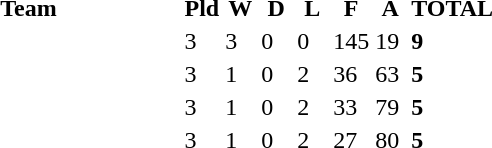<table>
<tr>
<td><br></td>
</tr>
<tr border=1 cellpadding=5 cellspacing=0>
<th width="200">Team</th>
<th width="20">Pld</th>
<th width="20">W</th>
<th width="20">D</th>
<th width="20">L</th>
<th width="20">F</th>
<th width="20">A</th>
<th width="20">TOTAL</th>
</tr>
<tr>
<td align=left></td>
<td>3</td>
<td>3</td>
<td>0</td>
<td>0</td>
<td>145</td>
<td>19</td>
<td><strong>9</strong></td>
</tr>
<tr>
<td align=left></td>
<td>3</td>
<td>1</td>
<td>0</td>
<td>2</td>
<td>36</td>
<td>63</td>
<td><strong>5</strong></td>
</tr>
<tr>
<td align=left></td>
<td>3</td>
<td>1</td>
<td>0</td>
<td>2</td>
<td>33</td>
<td>79</td>
<td><strong>5</strong></td>
</tr>
<tr>
<td align=left></td>
<td>3</td>
<td>1</td>
<td>0</td>
<td>2</td>
<td>27</td>
<td>80</td>
<td><strong>5</strong></td>
</tr>
</table>
